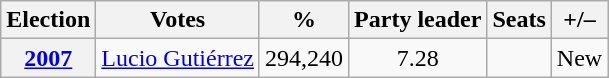<table class=wikitable style=text-align:center>
<tr>
<th>Election</th>
<th>Votes</th>
<th>%</th>
<th>Party leader</th>
<th><strong>Seats</strong></th>
<th>+/–</th>
</tr>
<tr>
<th><a href='#'>2007</a></th>
<td><a href='#'>Lucio Gutiérrez</a></td>
<td>294,240</td>
<td>7.28</td>
<td></td>
<td>New</td>
</tr>
</table>
